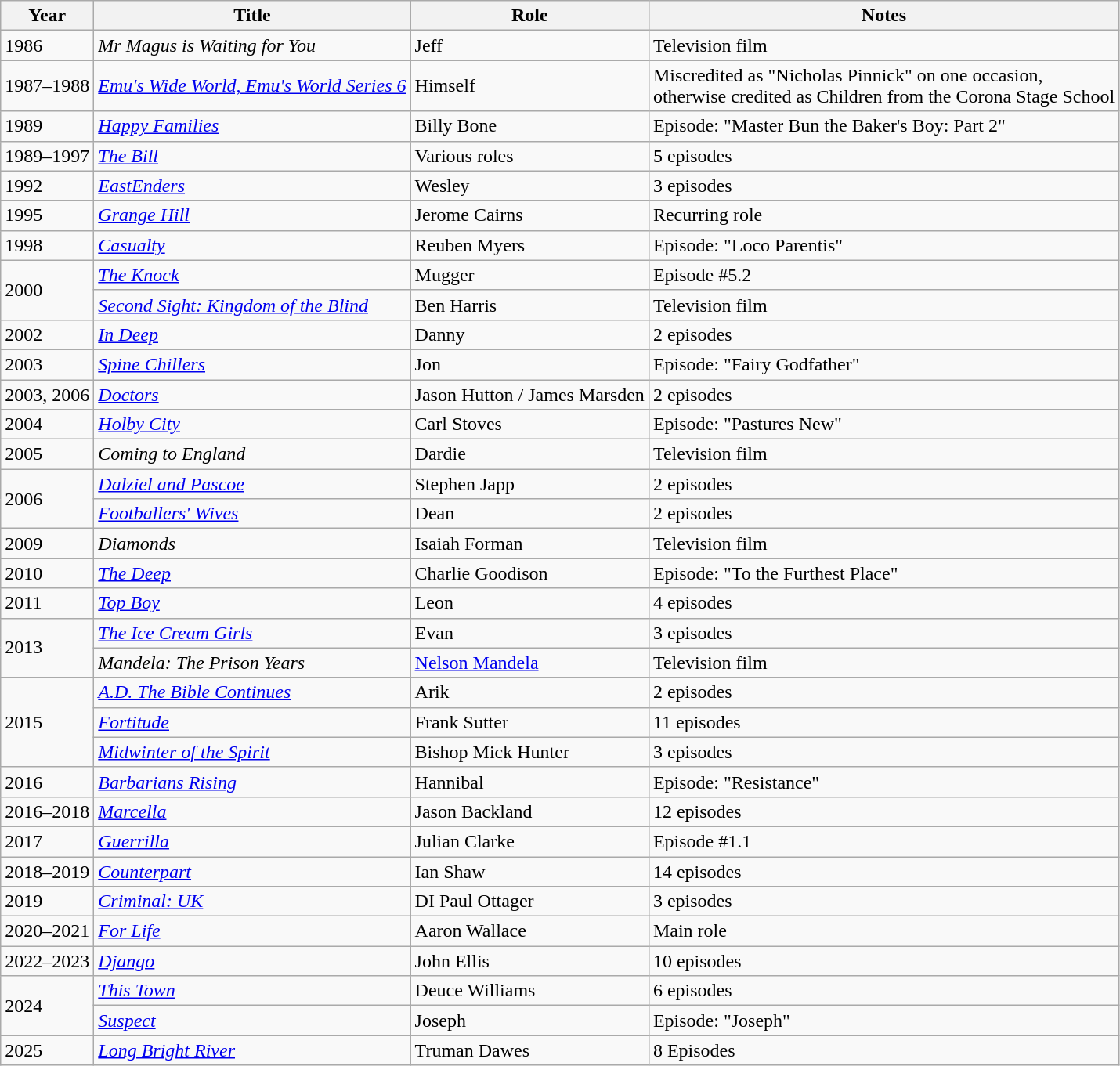<table class="wikitable sortable">
<tr>
<th>Year</th>
<th>Title</th>
<th>Role</th>
<th class="unsortable">Notes</th>
</tr>
<tr>
<td>1986</td>
<td><em>Mr Magus is Waiting for You</em></td>
<td>Jeff</td>
<td>Television film</td>
</tr>
<tr>
<td>1987–1988</td>
<td><a href='#'><em>Emu's Wide World, Emu's World Series 6</em></a></td>
<td>Himself</td>
<td>Miscredited as "Nicholas Pinnick" on one occasion,<br>otherwise credited as Children from the Corona Stage School</td>
</tr>
<tr>
<td>1989</td>
<td><a href='#'><em>Happy Families</em></a></td>
<td>Billy Bone</td>
<td>Episode: "Master Bun the Baker's Boy: Part 2"</td>
</tr>
<tr>
<td>1989–1997</td>
<td><em><a href='#'>The Bill</a></em></td>
<td>Various roles</td>
<td>5 episodes</td>
</tr>
<tr>
<td>1992</td>
<td><em><a href='#'>EastEnders</a></em></td>
<td>Wesley</td>
<td>3 episodes</td>
</tr>
<tr>
<td>1995</td>
<td><em><a href='#'>Grange Hill</a></em></td>
<td>Jerome Cairns</td>
<td>Recurring role</td>
</tr>
<tr>
<td>1998</td>
<td><a href='#'><em>Casualty</em></a></td>
<td>Reuben Myers</td>
<td>Episode: "Loco Parentis"</td>
</tr>
<tr>
<td rowspan="2">2000</td>
<td><em><a href='#'>The Knock</a></em></td>
<td>Mugger</td>
<td>Episode #5.2</td>
</tr>
<tr>
<td><em><a href='#'>Second Sight: Kingdom of the Blind</a></em></td>
<td>Ben Harris</td>
<td>Television film</td>
</tr>
<tr>
<td>2002</td>
<td><em><a href='#'>In Deep</a></em></td>
<td>Danny</td>
<td>2 episodes</td>
</tr>
<tr>
<td>2003</td>
<td><em><a href='#'>Spine Chillers</a></em></td>
<td>Jon</td>
<td>Episode: "Fairy Godfather"</td>
</tr>
<tr>
<td>2003, 2006</td>
<td><a href='#'><em>Doctors</em></a></td>
<td>Jason Hutton / James Marsden</td>
<td>2 episodes</td>
</tr>
<tr>
<td>2004</td>
<td><em><a href='#'>Holby City</a></em></td>
<td>Carl Stoves</td>
<td>Episode: "Pastures New"</td>
</tr>
<tr>
<td>2005</td>
<td><em>Coming to England</em></td>
<td>Dardie</td>
<td>Television film</td>
</tr>
<tr>
<td rowspan="2">2006</td>
<td><em><a href='#'>Dalziel and Pascoe</a></em></td>
<td>Stephen Japp</td>
<td>2 episodes</td>
</tr>
<tr>
<td><em><a href='#'>Footballers' Wives</a></em></td>
<td>Dean</td>
<td>2 episodes</td>
</tr>
<tr>
<td>2009</td>
<td><em>Diamonds</em></td>
<td>Isaiah Forman</td>
<td>Television film</td>
</tr>
<tr>
<td>2010</td>
<td><em><a href='#'>The Deep</a></em></td>
<td>Charlie Goodison</td>
<td>Episode: "To the Furthest Place"</td>
</tr>
<tr>
<td>2011</td>
<td><em><a href='#'>Top Boy</a></em></td>
<td>Leon</td>
<td>4 episodes</td>
</tr>
<tr>
<td rowspan="2">2013</td>
<td><em><a href='#'>The Ice Cream Girls</a></em></td>
<td>Evan</td>
<td>3 episodes</td>
</tr>
<tr>
<td><em>Mandela: The Prison Years</em></td>
<td><a href='#'>Nelson Mandela</a></td>
<td>Television film</td>
</tr>
<tr>
<td rowspan="3">2015</td>
<td><em><a href='#'>A.D. The Bible Continues</a></em></td>
<td>Arik</td>
<td>2 episodes</td>
</tr>
<tr>
<td><em><a href='#'>Fortitude</a></em></td>
<td>Frank Sutter</td>
<td>11 episodes</td>
</tr>
<tr>
<td><em><a href='#'>Midwinter of the Spirit</a></em></td>
<td>Bishop Mick Hunter</td>
<td>3 episodes</td>
</tr>
<tr>
<td>2016</td>
<td><em><a href='#'>Barbarians Rising</a></em></td>
<td>Hannibal</td>
<td>Episode: "Resistance"</td>
</tr>
<tr>
<td>2016–2018</td>
<td><em><a href='#'>Marcella</a></em></td>
<td>Jason Backland</td>
<td>12 episodes</td>
</tr>
<tr>
<td>2017</td>
<td><em><a href='#'>Guerrilla</a></em></td>
<td>Julian Clarke</td>
<td>Episode #1.1</td>
</tr>
<tr>
<td>2018–2019</td>
<td><em><a href='#'>Counterpart</a></em></td>
<td>Ian Shaw</td>
<td>14 episodes</td>
</tr>
<tr>
<td>2019</td>
<td><em><a href='#'>Criminal: UK</a></em></td>
<td>DI Paul Ottager</td>
<td>3 episodes</td>
</tr>
<tr>
<td>2020–2021</td>
<td><em><a href='#'>For Life</a></em></td>
<td>Aaron Wallace</td>
<td>Main role</td>
</tr>
<tr>
<td>2022–2023</td>
<td><em><a href='#'>Django</a></em></td>
<td>John Ellis</td>
<td>10 episodes</td>
</tr>
<tr>
<td rowspan="2">2024</td>
<td><em><a href='#'>This Town</a></em></td>
<td>Deuce Williams</td>
<td>6 episodes</td>
</tr>
<tr>
<td><em><a href='#'>Suspect</a></em></td>
<td>Joseph</td>
<td>Episode: "Joseph"</td>
</tr>
<tr>
<td>2025</td>
<td><em><a href='#'>Long Bright River</a></em></td>
<td>Truman Dawes</td>
<td>8 Episodes</td>
</tr>
</table>
